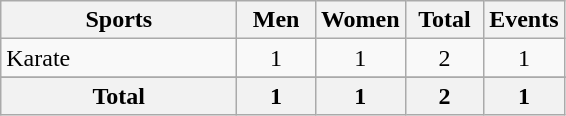<table class="wikitable sortable" style="text-align:center;">
<tr>
<th width=150>Sports</th>
<th width=45>Men</th>
<th width=45>Women</th>
<th width=45>Total</th>
<th width=45>Events</th>
</tr>
<tr>
<td align=left>Karate</td>
<td>1</td>
<td>1</td>
<td>2</td>
<td>1</td>
</tr>
<tr>
</tr>
<tr class="sortbottom">
<th>Total</th>
<th>1</th>
<th>1</th>
<th>2</th>
<th>1</th>
</tr>
</table>
